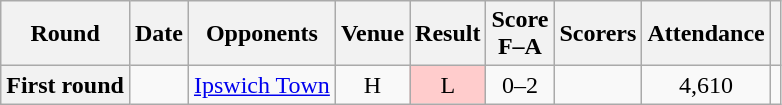<table class="wikitable sortable plainrowheaders" style="text-align: center">
<tr>
<th scope=col>Round</th>
<th scope=col>Date</th>
<th scope=col>Opponents</th>
<th scope=col>Venue</th>
<th scope=col>Result</th>
<th scope=col>Score<br>F–A</th>
<th scope=col class=unsortable>Scorers</th>
<th scope=col>Attendance</th>
<th scope=col class=unsortable></th>
</tr>
<tr>
<th scope=row>First round</th>
<td align=left></td>
<td align=left><a href='#'>Ipswich Town</a></td>
<td>H</td>
<td style=background-color:#FFCCCC>L</td>
<td>0–2</td>
<td align=left></td>
<td>4,610</td>
<td></td>
</tr>
</table>
